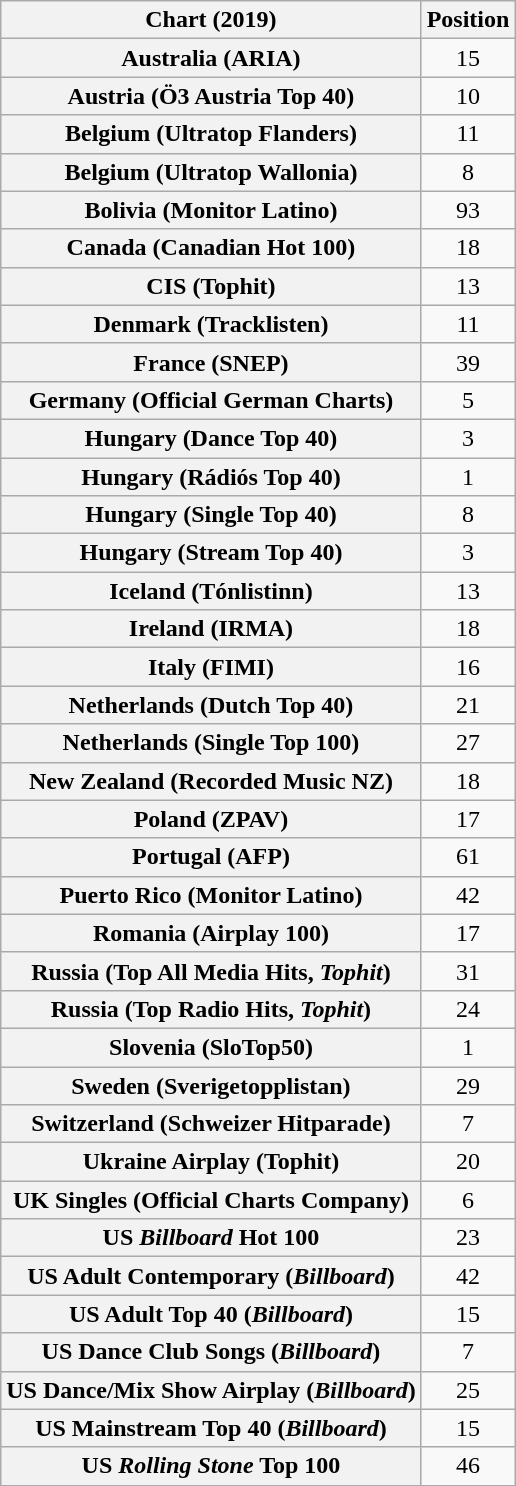<table class="wikitable sortable plainrowheaders" style="text-align:center">
<tr>
<th scope="col">Chart (2019)</th>
<th scope="col">Position</th>
</tr>
<tr>
<th scope="row">Australia (ARIA)</th>
<td>15</td>
</tr>
<tr>
<th scope="row">Austria (Ö3 Austria Top 40)</th>
<td>10</td>
</tr>
<tr>
<th scope="row">Belgium (Ultratop Flanders)</th>
<td>11</td>
</tr>
<tr>
<th scope="row">Belgium (Ultratop Wallonia)</th>
<td>8</td>
</tr>
<tr>
<th scope="row">Bolivia (Monitor Latino)</th>
<td>93</td>
</tr>
<tr>
<th scope="row">Canada (Canadian Hot 100)</th>
<td>18</td>
</tr>
<tr>
<th scope="row">CIS (Tophit)</th>
<td>13</td>
</tr>
<tr>
<th scope="row">Denmark (Tracklisten)</th>
<td>11</td>
</tr>
<tr>
<th scope="row">France (SNEP)</th>
<td>39</td>
</tr>
<tr>
<th scope="row">Germany (Official German Charts)</th>
<td>5</td>
</tr>
<tr>
<th scope="row">Hungary (Dance Top 40)</th>
<td>3</td>
</tr>
<tr>
<th scope="row">Hungary (Rádiós Top 40)</th>
<td>1</td>
</tr>
<tr>
<th scope="row">Hungary (Single Top 40)</th>
<td>8</td>
</tr>
<tr>
<th scope="row">Hungary (Stream Top 40)</th>
<td>3</td>
</tr>
<tr>
<th scope="row">Iceland (Tónlistinn)</th>
<td>13</td>
</tr>
<tr>
<th scope="row">Ireland (IRMA)</th>
<td>18</td>
</tr>
<tr>
<th scope="row">Italy (FIMI)</th>
<td>16</td>
</tr>
<tr>
<th scope="row">Netherlands (Dutch Top 40)</th>
<td>21</td>
</tr>
<tr>
<th scope="row">Netherlands (Single Top 100)</th>
<td>27</td>
</tr>
<tr>
<th scope="row">New Zealand (Recorded Music NZ)</th>
<td>18</td>
</tr>
<tr>
<th scope="row">Poland (ZPAV)</th>
<td>17</td>
</tr>
<tr>
<th scope="row">Portugal (AFP)</th>
<td>61</td>
</tr>
<tr>
<th scope="row">Puerto Rico (Monitor Latino)</th>
<td>42</td>
</tr>
<tr>
<th scope="row">Romania (Airplay 100)</th>
<td>17</td>
</tr>
<tr>
<th scope="row">Russia (Top All Media Hits, <em>Tophit</em>)</th>
<td align=center>31</td>
</tr>
<tr>
<th scope="row">Russia (Top Radio Hits, <em>Tophit</em>)</th>
<td align=center>24</td>
</tr>
<tr>
<th scope="row">Slovenia (SloTop50)</th>
<td>1</td>
</tr>
<tr>
<th scope="row">Sweden (Sverigetopplistan)</th>
<td>29</td>
</tr>
<tr>
<th scope="row">Switzerland (Schweizer Hitparade)</th>
<td>7</td>
</tr>
<tr>
<th scope="row">Ukraine Airplay (Tophit)</th>
<td>20</td>
</tr>
<tr>
<th scope="row">UK Singles (Official Charts Company)</th>
<td>6</td>
</tr>
<tr>
<th scope="row">US <em>Billboard</em> Hot 100</th>
<td>23</td>
</tr>
<tr>
<th scope="row">US Adult Contemporary (<em>Billboard</em>)</th>
<td>42</td>
</tr>
<tr>
<th scope="row">US Adult Top 40 (<em>Billboard</em>)</th>
<td>15</td>
</tr>
<tr>
<th scope="row">US Dance Club Songs (<em>Billboard</em>)</th>
<td>7</td>
</tr>
<tr>
<th scope="row">US Dance/Mix Show Airplay (<em>Billboard</em>)</th>
<td>25</td>
</tr>
<tr>
<th scope="row">US Mainstream Top 40 (<em>Billboard</em>)</th>
<td>15</td>
</tr>
<tr>
<th scope="row">US <em>Rolling Stone</em> Top 100</th>
<td>46</td>
</tr>
</table>
